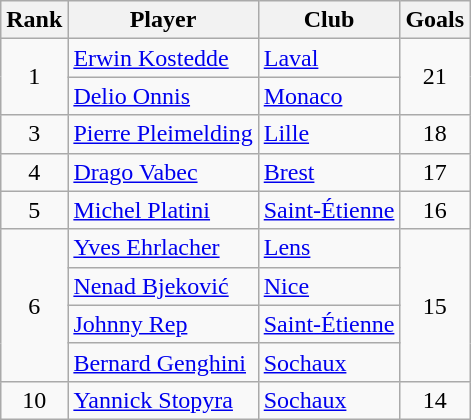<table class="wikitable" style="text-align:center">
<tr>
<th>Rank</th>
<th>Player</th>
<th>Club</th>
<th>Goals</th>
</tr>
<tr>
<td rowspan="2">1</td>
<td align="left"> <a href='#'>Erwin Kostedde</a></td>
<td align="left"><a href='#'>Laval</a></td>
<td rowspan="2">21</td>
</tr>
<tr>
<td align="left"> <a href='#'>Delio Onnis</a></td>
<td align="left"><a href='#'>Monaco</a></td>
</tr>
<tr>
<td>3</td>
<td align="left"> <a href='#'>Pierre Pleimelding</a></td>
<td align="left"><a href='#'>Lille</a></td>
<td>18</td>
</tr>
<tr>
<td>4</td>
<td align="left"> <a href='#'>Drago Vabec</a></td>
<td align="left"><a href='#'>Brest</a></td>
<td>17</td>
</tr>
<tr>
<td>5</td>
<td align="left"> <a href='#'>Michel Platini</a></td>
<td align="left"><a href='#'>Saint-Étienne</a></td>
<td>16</td>
</tr>
<tr>
<td rowspan="4">6</td>
<td align="left"> <a href='#'>Yves Ehrlacher</a></td>
<td align="left"><a href='#'>Lens</a></td>
<td rowspan="4">15</td>
</tr>
<tr>
<td align="left"> <a href='#'>Nenad Bjeković</a></td>
<td align="left"><a href='#'>Nice</a></td>
</tr>
<tr>
<td align="left"> <a href='#'>Johnny Rep</a></td>
<td align="left"><a href='#'>Saint-Étienne</a></td>
</tr>
<tr>
<td align="left"> <a href='#'>Bernard Genghini</a></td>
<td align="left"><a href='#'>Sochaux</a></td>
</tr>
<tr>
<td>10</td>
<td align="left"> <a href='#'>Yannick Stopyra</a></td>
<td align="left"><a href='#'>Sochaux</a></td>
<td>14</td>
</tr>
</table>
